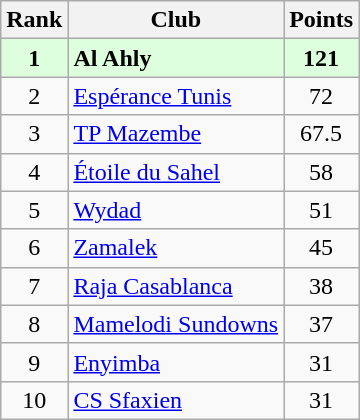<table class="wikitable" style="text-align: center; display:inline-table;">
<tr>
<th>Rank</th>
<th>Club</th>
<th>Points</th>
</tr>
<tr style="background:#dfd;">
<td><strong>1</strong></td>
<td align=left> <strong>Al Ahly</strong></td>
<td><strong>121</strong></td>
</tr>
<tr>
<td>2</td>
<td align=left> <a href='#'>Espérance Tunis</a></td>
<td>72</td>
</tr>
<tr>
<td>3</td>
<td align=left> <a href='#'>TP Mazembe</a></td>
<td>67.5</td>
</tr>
<tr>
<td>4</td>
<td align=left> <a href='#'>Étoile du Sahel</a></td>
<td>58</td>
</tr>
<tr>
<td>5</td>
<td align=left> <a href='#'>Wydad</a></td>
<td>51</td>
</tr>
<tr>
<td>6</td>
<td align=left> <a href='#'>Zamalek</a></td>
<td>45</td>
</tr>
<tr>
<td>7</td>
<td align=left> <a href='#'>Raja Casablanca</a></td>
<td>38</td>
</tr>
<tr>
<td>8</td>
<td align=left> <a href='#'>Mamelodi Sundowns</a></td>
<td>37</td>
</tr>
<tr>
<td>9</td>
<td align=left> <a href='#'>Enyimba</a></td>
<td>31</td>
</tr>
<tr>
<td>10</td>
<td align=left> <a href='#'>CS Sfaxien</a></td>
<td>31</td>
</tr>
</table>
